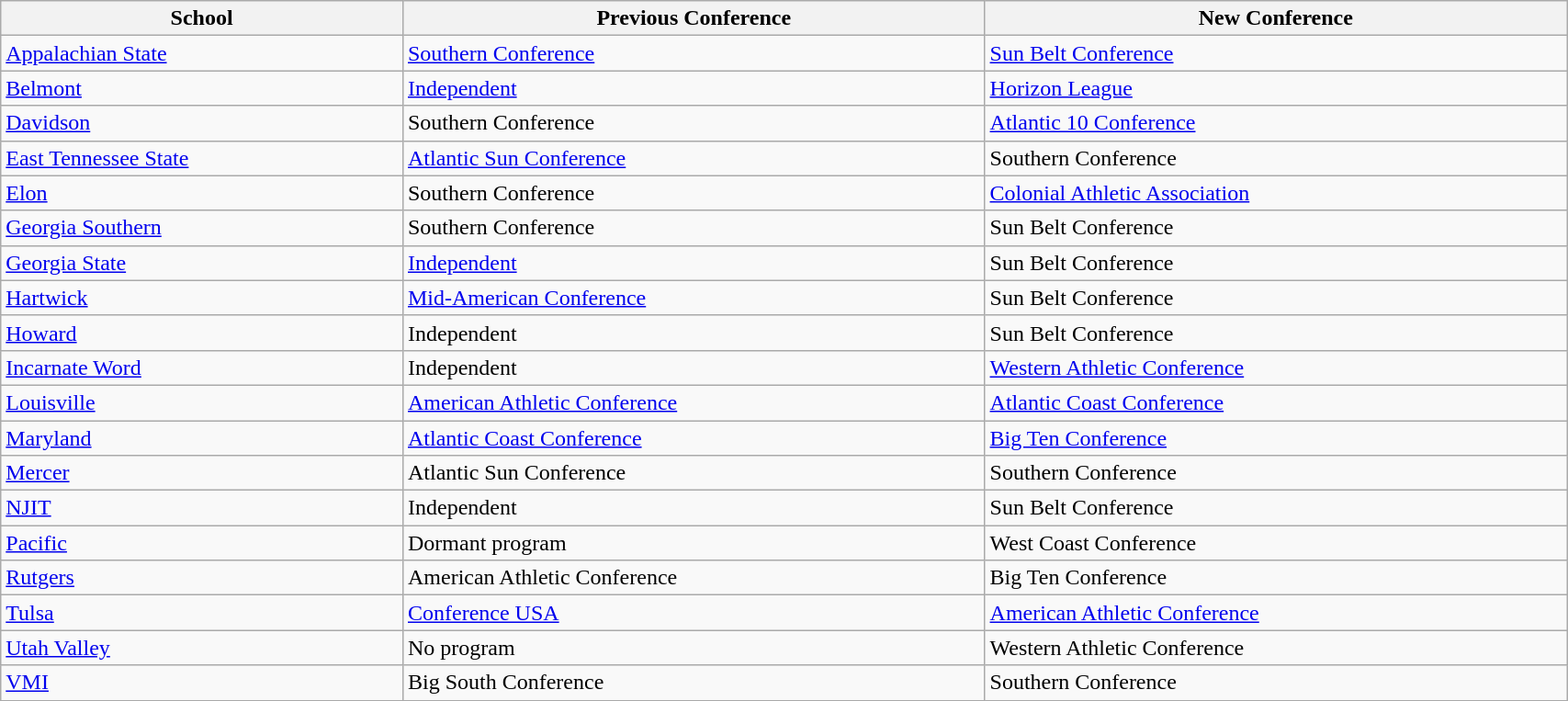<table class="wikitable sortable" style="width:90%; text-align:center; font-size:100%; text-align:left;">
<tr>
<th>School</th>
<th>Previous Conference</th>
<th>New Conference</th>
</tr>
<tr>
<td><a href='#'>Appalachian State</a></td>
<td><a href='#'>Southern Conference</a></td>
<td><a href='#'>Sun Belt Conference</a></td>
</tr>
<tr>
<td><a href='#'>Belmont</a></td>
<td><a href='#'>Independent</a></td>
<td><a href='#'>Horizon League</a></td>
</tr>
<tr>
<td><a href='#'>Davidson</a></td>
<td>Southern Conference</td>
<td><a href='#'>Atlantic 10 Conference</a></td>
</tr>
<tr>
<td><a href='#'>East Tennessee State</a></td>
<td><a href='#'>Atlantic Sun Conference</a></td>
<td>Southern Conference</td>
</tr>
<tr>
<td><a href='#'>Elon</a></td>
<td>Southern Conference</td>
<td><a href='#'>Colonial Athletic Association</a></td>
</tr>
<tr>
<td><a href='#'>Georgia Southern</a></td>
<td>Southern Conference</td>
<td>Sun Belt Conference</td>
</tr>
<tr>
<td><a href='#'>Georgia State</a></td>
<td><a href='#'>Independent</a></td>
<td>Sun Belt Conference</td>
</tr>
<tr>
<td><a href='#'>Hartwick</a></td>
<td><a href='#'>Mid-American Conference</a></td>
<td>Sun Belt Conference</td>
</tr>
<tr>
<td><a href='#'>Howard</a></td>
<td>Independent</td>
<td>Sun Belt Conference</td>
</tr>
<tr>
<td><a href='#'>Incarnate Word</a></td>
<td>Independent</td>
<td><a href='#'>Western Athletic Conference</a></td>
</tr>
<tr>
<td><a href='#'>Louisville</a></td>
<td><a href='#'>American Athletic Conference</a></td>
<td><a href='#'>Atlantic Coast Conference</a></td>
</tr>
<tr>
<td><a href='#'>Maryland</a></td>
<td><a href='#'>Atlantic Coast Conference</a></td>
<td><a href='#'>Big Ten Conference</a></td>
</tr>
<tr>
<td><a href='#'>Mercer</a></td>
<td>Atlantic Sun Conference</td>
<td>Southern Conference</td>
</tr>
<tr>
<td><a href='#'>NJIT</a></td>
<td>Independent</td>
<td>Sun Belt Conference</td>
</tr>
<tr>
<td><a href='#'>Pacific</a></td>
<td>Dormant program</td>
<td>West Coast Conference</td>
</tr>
<tr>
<td><a href='#'>Rutgers</a></td>
<td>American Athletic Conference</td>
<td>Big Ten Conference</td>
</tr>
<tr>
<td><a href='#'>Tulsa</a></td>
<td><a href='#'>Conference USA</a></td>
<td><a href='#'>American Athletic Conference</a></td>
</tr>
<tr>
<td><a href='#'>Utah Valley</a></td>
<td>No program</td>
<td>Western Athletic Conference</td>
</tr>
<tr>
<td><a href='#'>VMI</a></td>
<td>Big South Conference</td>
<td>Southern Conference</td>
</tr>
<tr>
</tr>
</table>
